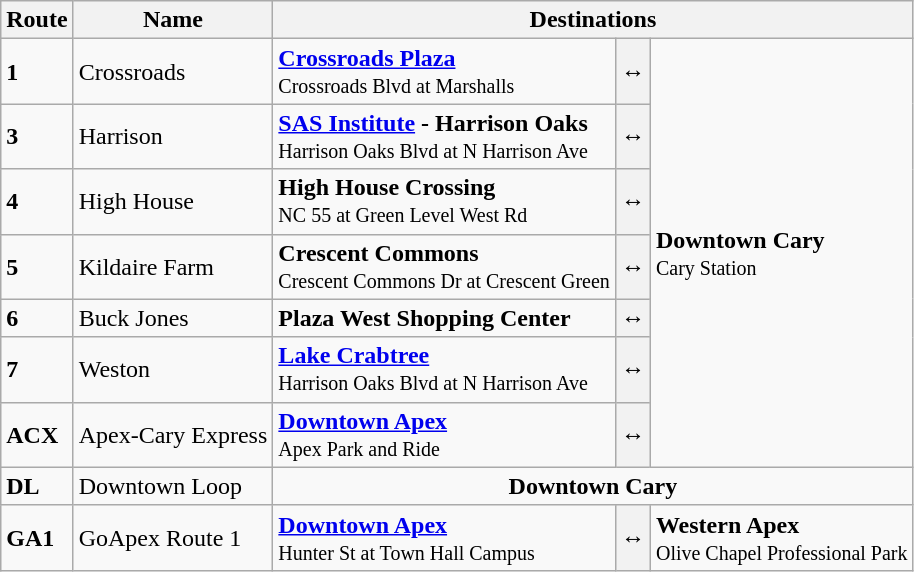<table class="wikitable">
<tr>
<th>Route</th>
<th>Name</th>
<th colspan="3">Destinations</th>
</tr>
<tr>
<td><strong>1</strong></td>
<td>Crossroads </td>
<td><a href='#'><strong>Crossroads Plaza</strong></a><br><small>Crossroads Blvd at Marshalls</small></td>
<th>↔</th>
<td rowspan="7"><strong>Downtown Cary</strong><br><small>Cary Station</small></td>
</tr>
<tr>
<td><strong>3</strong></td>
<td>Harrison </td>
<td><strong><a href='#'>SAS Institute</a></strong> <strong>- Harrison Oaks</strong><br><small>Harrison Oaks Blvd at N Harrison Ave</small></td>
<th>↔</th>
</tr>
<tr>
<td><strong>4</strong></td>
<td>High House </td>
<td><strong>High House Crossing</strong><br><small>NC 55 at Green Level West Rd</small></td>
<th>↔</th>
</tr>
<tr>
<td><strong>5</strong></td>
<td>Kildaire Farm </td>
<td><strong>Crescent Commons</strong><br><small>Crescent Commons Dr at Crescent Green</small></td>
<th>↔</th>
</tr>
<tr>
<td><strong>6</strong></td>
<td>Buck Jones </td>
<td><strong>Plaza West Shopping Center</strong></td>
<th>↔</th>
</tr>
<tr>
<td><strong>7</strong></td>
<td>Weston </td>
<td><a href='#'><strong>Lake Crabtree</strong></a><br><small>Harrison Oaks Blvd at N Harrison Ave</small></td>
<th>↔</th>
</tr>
<tr>
<td><strong>ACX</strong></td>
<td>Apex-Cary Express </td>
<td><strong><a href='#'>Downtown Apex</a></strong><br><small>Apex Park and Ride</small></td>
<th>↔</th>
</tr>
<tr>
<td><strong>DL</strong></td>
<td>Downtown Loop </td>
<td colspan="3"align="center"><strong>Downtown Cary</strong></td>
</tr>
<tr>
<td><strong>GA1</strong></td>
<td>GoApex Route 1 </td>
<td><strong><a href='#'>Downtown Apex</a></strong><br><small>Hunter St at Town Hall Campus</small></td>
<th>↔</th>
<td><strong>Western Apex</strong><br><small>Olive Chapel Professional Park</small></td>
</tr>
</table>
